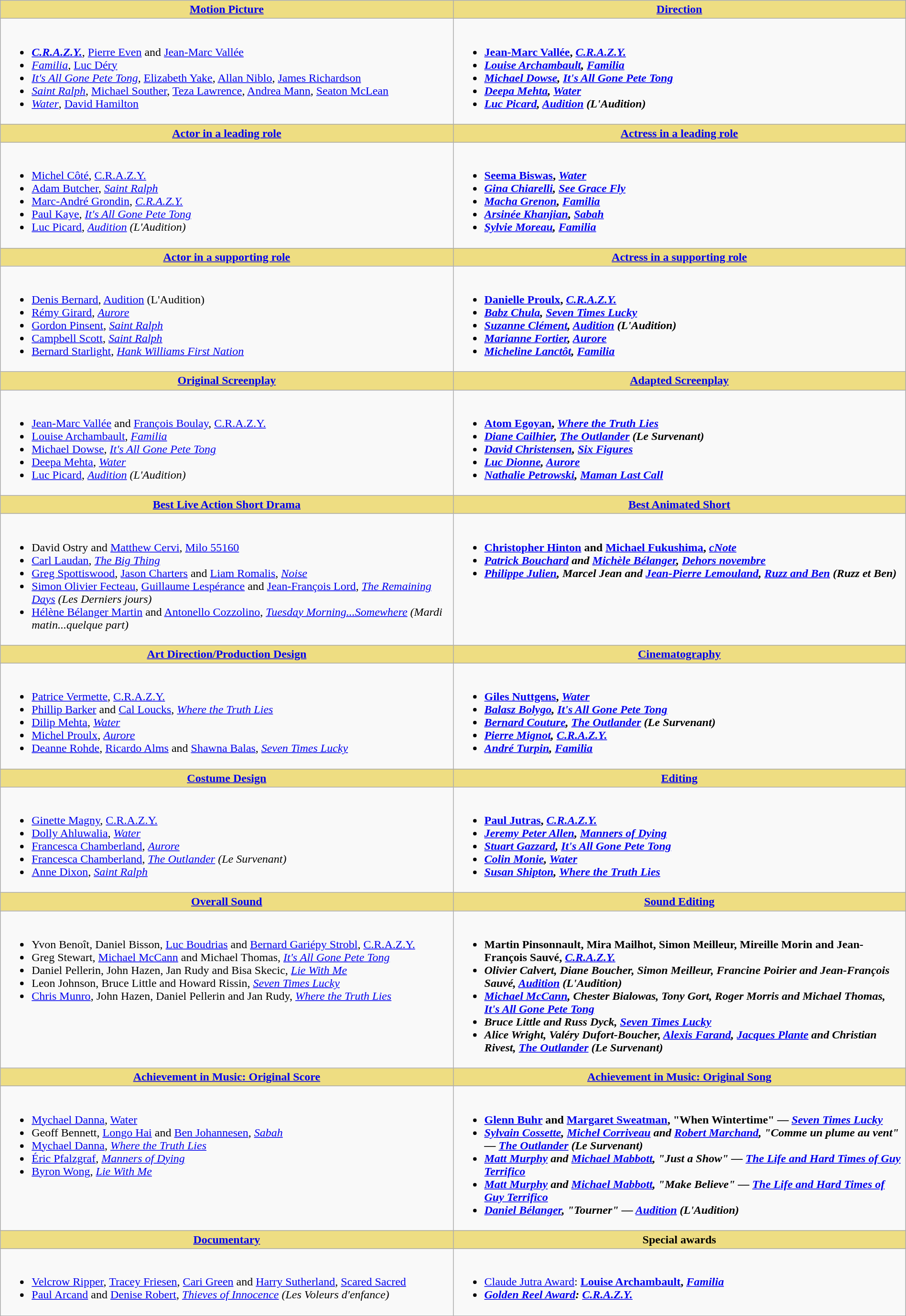<table class=wikitable width="100%">
<tr>
<th style="background:#EEDD82; width:50%"><a href='#'>Motion Picture</a></th>
<th style="background:#EEDD82; width:50%"><a href='#'>Direction</a></th>
</tr>
<tr>
<td valign="top"><br><ul><li> <strong><em><a href='#'>C.R.A.Z.Y.</a></em></strong>, <a href='#'>Pierre Even</a> and <a href='#'>Jean-Marc Vallée</a></li><li><em><a href='#'>Familia</a></em>, <a href='#'>Luc Déry</a></li><li><em><a href='#'>It's All Gone Pete Tong</a></em>, <a href='#'>Elizabeth Yake</a>, <a href='#'>Allan Niblo</a>, <a href='#'>James Richardson</a></li><li><em><a href='#'>Saint Ralph</a></em>, <a href='#'>Michael Souther</a>, <a href='#'>Teza Lawrence</a>, <a href='#'>Andrea Mann</a>, <a href='#'>Seaton McLean</a></li><li><em><a href='#'>Water</a></em>, <a href='#'>David Hamilton</a></li></ul></td>
<td valign="top"><br><ul><li> <strong><a href='#'>Jean-Marc Vallée</a>, <em><a href='#'>C.R.A.Z.Y.</a><strong><em></li><li><a href='#'>Louise Archambault</a>, </em><a href='#'>Familia</a><em></li><li><a href='#'>Michael Dowse</a>, </em><a href='#'>It's All Gone Pete Tong</a><em></li><li><a href='#'>Deepa Mehta</a>, </em><a href='#'>Water</a><em></li><li><a href='#'>Luc Picard</a>, </em><a href='#'>Audition</a> (L'Audition)<em></li></ul></td>
</tr>
<tr>
<th style="background:#EEDD82; width:50%"><a href='#'>Actor in a leading role</a></th>
<th style="background:#EEDD82; width:50%"><a href='#'>Actress in a leading role</a></th>
</tr>
<tr>
<td valign="top"><br><ul><li> </strong><a href='#'>Michel Côté</a>, </em><a href='#'>C.R.A.Z.Y.</a></em></strong></li><li><a href='#'>Adam Butcher</a>, <em><a href='#'>Saint Ralph</a></em></li><li><a href='#'>Marc-André Grondin</a>, <em><a href='#'>C.R.A.Z.Y.</a></em></li><li><a href='#'>Paul Kaye</a>, <em><a href='#'>It's All Gone Pete Tong</a></em></li><li><a href='#'>Luc Picard</a>, <em><a href='#'>Audition</a> (L'Audition)</em></li></ul></td>
<td valign="top"><br><ul><li> <strong><a href='#'>Seema Biswas</a>, <em><a href='#'>Water</a><strong><em></li><li><a href='#'>Gina Chiarelli</a>, </em><a href='#'>See Grace Fly</a><em></li><li><a href='#'>Macha Grenon</a>, </em><a href='#'>Familia</a><em></li><li><a href='#'>Arsinée Khanjian</a>, </em><a href='#'>Sabah</a><em></li><li><a href='#'>Sylvie Moreau</a>, </em><a href='#'>Familia</a><em></li></ul></td>
</tr>
<tr>
<th style="background:#EEDD82; width:50%"><a href='#'>Actor in a supporting role</a></th>
<th style="background:#EEDD82; width:50%"><a href='#'>Actress in a supporting role</a></th>
</tr>
<tr>
<td valign="top"><br><ul><li> </strong><a href='#'>Denis Bernard</a>, </em><a href='#'>Audition</a> (L'Audition)</em></strong></li><li><a href='#'>Rémy Girard</a>, <em><a href='#'>Aurore</a></em></li><li><a href='#'>Gordon Pinsent</a>, <em><a href='#'>Saint Ralph</a></em></li><li><a href='#'>Campbell Scott</a>, <em><a href='#'>Saint Ralph</a></em></li><li><a href='#'>Bernard Starlight</a>, <em><a href='#'>Hank Williams First Nation</a></em></li></ul></td>
<td valign="top"><br><ul><li> <strong><a href='#'>Danielle Proulx</a>, <em><a href='#'>C.R.A.Z.Y.</a><strong><em></li><li><a href='#'>Babz Chula</a>, </em><a href='#'>Seven Times Lucky</a><em></li><li><a href='#'>Suzanne Clément</a>, </em><a href='#'>Audition</a> (L'Audition)<em></li><li><a href='#'>Marianne Fortier</a>, </em><a href='#'>Aurore</a><em></li><li><a href='#'>Micheline Lanctôt</a>, </em><a href='#'>Familia</a><em></li></ul></td>
</tr>
<tr>
<th style="background:#EEDD82; width:50%"><a href='#'>Original Screenplay</a></th>
<th style="background:#EEDD82; width:50%"><a href='#'>Adapted Screenplay</a></th>
</tr>
<tr>
<td valign="top"><br><ul><li> </strong><a href='#'>Jean-Marc Vallée</a> and <a href='#'>François Boulay</a>, </em><a href='#'>C.R.A.Z.Y.</a></em></strong></li><li><a href='#'>Louise Archambault</a>, <em><a href='#'>Familia</a></em></li><li><a href='#'>Michael Dowse</a>, <em><a href='#'>It's All Gone Pete Tong</a></em></li><li><a href='#'>Deepa Mehta</a>, <em><a href='#'>Water</a></em></li><li><a href='#'>Luc Picard</a>, <em><a href='#'>Audition</a> (L'Audition)</em></li></ul></td>
<td valign="top"><br><ul><li> <strong><a href='#'>Atom Egoyan</a>, <em><a href='#'>Where the Truth Lies</a><strong><em></li><li><a href='#'>Diane Cailhier</a>,  </em><a href='#'>The Outlander</a> (Le Survenant)<em></li><li><a href='#'>David Christensen</a>, </em><a href='#'>Six Figures</a><em></li><li><a href='#'>Luc Dionne</a>, </em><a href='#'>Aurore</a><em></li><li><a href='#'>Nathalie Petrowski</a>, </em><a href='#'>Maman Last Call</a><em></li></ul></td>
</tr>
<tr>
<th style="background:#EEDD82; width:50%"><a href='#'>Best Live Action Short Drama</a></th>
<th style="background:#EEDD82; width:50%"><a href='#'>Best Animated Short</a></th>
</tr>
<tr>
<td valign="top"><br><ul><li> </strong>David Ostry and <a href='#'>Matthew Cervi</a>, </em><a href='#'>Milo 55160</a></em></strong></li><li><a href='#'>Carl Laudan</a>, <em><a href='#'>The Big Thing</a></em></li><li><a href='#'>Greg Spottiswood</a>, <a href='#'>Jason Charters</a> and <a href='#'>Liam Romalis</a>, <em><a href='#'>Noise</a></em></li><li><a href='#'>Simon Olivier Fecteau</a>, <a href='#'>Guillaume Lespérance</a> and <a href='#'>Jean-François Lord</a>, <em><a href='#'>The Remaining Days</a> (Les Derniers jours)</em></li><li><a href='#'>Hélène Bélanger Martin</a> and <a href='#'>Antonello Cozzolino</a>, <em><a href='#'>Tuesday Morning...Somewhere</a> (Mardi matin...quelque part)</em></li></ul></td>
<td valign="top"><br><ul><li> <strong><a href='#'>Christopher Hinton</a> and <a href='#'>Michael Fukushima</a>, <em><a href='#'>cNote</a><strong><em></li><li><a href='#'>Patrick Bouchard</a> and <a href='#'>Michèle Bélanger</a>, </em><a href='#'>Dehors novembre</a><em></li><li><a href='#'>Philippe Julien</a>, Marcel Jean and <a href='#'>Jean-Pierre Lemouland</a>, </em><a href='#'>Ruzz and Ben</a> (Ruzz et Ben)<em></li></ul></td>
</tr>
<tr>
<th style="background:#EEDD82; width:50%"><a href='#'>Art Direction/Production Design</a></th>
<th style="background:#EEDD82; width:50%"><a href='#'>Cinematography</a></th>
</tr>
<tr>
<td valign="top"><br><ul><li> </strong><a href='#'>Patrice Vermette</a>, </em><a href='#'>C.R.A.Z.Y.</a></em></strong></li><li><a href='#'>Phillip Barker</a> and <a href='#'>Cal Loucks</a>, <em><a href='#'>Where the Truth Lies</a></em></li><li><a href='#'>Dilip Mehta</a>, <em><a href='#'>Water</a></em></li><li><a href='#'>Michel Proulx</a>, <em><a href='#'>Aurore</a></em></li><li><a href='#'>Deanne Rohde</a>, <a href='#'>Ricardo Alms</a> and <a href='#'>Shawna Balas</a>, <em><a href='#'>Seven Times Lucky</a></em></li></ul></td>
<td valign="top"><br><ul><li> <strong><a href='#'>Giles Nuttgens</a>, <em><a href='#'>Water</a><strong><em></li><li><a href='#'>Balasz Bolygo</a>, </em><a href='#'>It's All Gone Pete Tong</a><em></li><li><a href='#'>Bernard Couture</a>,  </em><a href='#'>The Outlander</a> (Le Survenant)<em></li><li><a href='#'>Pierre Mignot</a>, </em><a href='#'>C.R.A.Z.Y.</a><em></li><li><a href='#'>André Turpin</a>, </em><a href='#'>Familia</a><em></li></ul></td>
</tr>
<tr>
<th style="background:#EEDD82; width:50%"><a href='#'>Costume Design</a></th>
<th style="background:#EEDD82; width:50%"><a href='#'>Editing</a></th>
</tr>
<tr>
<td valign="top"><br><ul><li> </strong><a href='#'>Ginette Magny</a>, </em><a href='#'>C.R.A.Z.Y.</a></em></strong></li><li><a href='#'>Dolly Ahluwalia</a>, <em><a href='#'>Water</a></em></li><li><a href='#'>Francesca Chamberland</a>, <em><a href='#'>Aurore</a></em></li><li><a href='#'>Francesca Chamberland</a>,  <em><a href='#'>The Outlander</a> (Le Survenant)</em></li><li><a href='#'>Anne Dixon</a>, <em><a href='#'>Saint Ralph</a></em></li></ul></td>
<td valign="top"><br><ul><li> <strong><a href='#'>Paul Jutras</a>, <em><a href='#'>C.R.A.Z.Y.</a><strong><em></li><li><a href='#'>Jeremy Peter Allen</a>, </em><a href='#'>Manners of Dying</a><em></li><li><a href='#'>Stuart Gazzard</a>, </em><a href='#'>It's All Gone Pete Tong</a><em></li><li><a href='#'>Colin Monie</a>, </em><a href='#'>Water</a><em></li><li><a href='#'>Susan Shipton</a>, </em><a href='#'>Where the Truth Lies</a><em></li></ul></td>
</tr>
<tr>
<th style="background:#EEDD82; width:50%"><a href='#'>Overall Sound</a></th>
<th style="background:#EEDD82; width:50%"><a href='#'>Sound Editing</a></th>
</tr>
<tr>
<td valign="top"><br><ul><li> </strong>Yvon Benoît, Daniel Bisson, <a href='#'>Luc Boudrias</a> and <a href='#'>Bernard Gariépy Strobl</a>, </em><a href='#'>C.R.A.Z.Y.</a></em></strong></li><li>Greg Stewart, <a href='#'>Michael McCann</a> and Michael Thomas, <em><a href='#'>It's All Gone Pete Tong</a></em></li><li>Daniel Pellerin, John Hazen, Jan Rudy and Bisa Skecic, <em><a href='#'>Lie With Me</a></em></li><li>Leon Johnson, Bruce Little and Howard Rissin, <em><a href='#'>Seven Times Lucky</a></em></li><li><a href='#'>Chris Munro</a>, John Hazen, Daniel Pellerin and Jan Rudy, <em><a href='#'>Where the Truth Lies</a></em></li></ul></td>
<td valign="top"><br><ul><li> <strong>Martin Pinsonnault, Mira Mailhot, Simon Meilleur, Mireille Morin and Jean-François Sauvé, <em><a href='#'>C.R.A.Z.Y.</a><strong><em></li><li>Olivier Calvert, Diane Boucher, Simon Meilleur, Francine Poirier and Jean-François Sauvé, </em><a href='#'>Audition</a> (L'Audition)<em></li><li><a href='#'>Michael McCann</a>, Chester Bialowas, Tony Gort, Roger Morris and Michael Thomas, </em><a href='#'>It's All Gone Pete Tong</a><em></li><li>Bruce Little and Russ Dyck, </em><a href='#'>Seven Times Lucky</a><em></li><li>Alice Wright, Valéry Dufort-Boucher, <a href='#'>Alexis Farand</a>, <a href='#'>Jacques Plante</a> and Christian Rivest,  </em><a href='#'>The Outlander</a> (Le Survenant)<em></li></ul></td>
</tr>
<tr>
<th style="background:#EEDD82; width:50%"><a href='#'>Achievement in Music: Original Score</a></th>
<th style="background:#EEDD82; width:50%"><a href='#'>Achievement in Music: Original Song</a></th>
</tr>
<tr>
<td valign="top"><br><ul><li> </strong><a href='#'>Mychael Danna</a>, </em><a href='#'>Water</a></em></strong></li><li>Geoff Bennett, <a href='#'>Longo Hai</a> and <a href='#'>Ben Johannesen</a>, <em><a href='#'>Sabah</a></em></li><li><a href='#'>Mychael Danna</a>, <em><a href='#'>Where the Truth Lies</a></em></li><li><a href='#'>Éric Pfalzgraf</a>, <em><a href='#'>Manners of Dying</a></em></li><li><a href='#'>Byron Wong</a>, <em><a href='#'>Lie With Me</a></em></li></ul></td>
<td valign="top"><br><ul><li> <strong><a href='#'>Glenn Buhr</a> and <a href='#'>Margaret Sweatman</a>, "When Wintertime" — <em><a href='#'>Seven Times Lucky</a><strong><em></li><li><a href='#'>Sylvain Cossette</a>, <a href='#'>Michel Corriveau</a> and <a href='#'>Robert Marchand</a>, "Comme un plume au vent" — </em><a href='#'>The Outlander</a> (Le Survenant)<em></li><li><a href='#'>Matt Murphy</a> and <a href='#'>Michael Mabbott</a>, "Just a Show" — </em><a href='#'>The Life and Hard Times of Guy Terrifico</a><em></li><li><a href='#'>Matt Murphy</a> and <a href='#'>Michael Mabbott</a>, "Make Believe" — </em><a href='#'>The Life and Hard Times of Guy Terrifico</a><em></li><li><a href='#'>Daniel Bélanger</a>, "Tourner" — </em><a href='#'>Audition</a> (L'Audition)<em></li></ul></td>
</tr>
<tr>
<th style="background:#EEDD82; width:50%"><a href='#'>Documentary</a></th>
<th style="background:#EEDD82; width:50%">Special awards</th>
</tr>
<tr>
<td valign="top"><br><ul><li> </strong><a href='#'>Velcrow Ripper</a>, <a href='#'>Tracey Friesen</a>, <a href='#'>Cari Green</a> and <a href='#'>Harry Sutherland</a>, </em><a href='#'>Scared Sacred</a></em></strong></li><li><a href='#'>Paul Arcand</a> and <a href='#'>Denise Robert</a>, <em><a href='#'>Thieves of Innocence</a> (Les Voleurs d'enfance)</em></li></ul></td>
<td valign="top"><br><ul><li><a href='#'>Claude Jutra Award</a>: <strong><a href='#'>Louise Archambault</a>, <em><a href='#'>Familia</a><strong><em></li><li><a href='#'>Golden Reel Award</a>: </em></strong><a href='#'>C.R.A.Z.Y.</a><strong><em></li></ul></td>
</tr>
</table>
